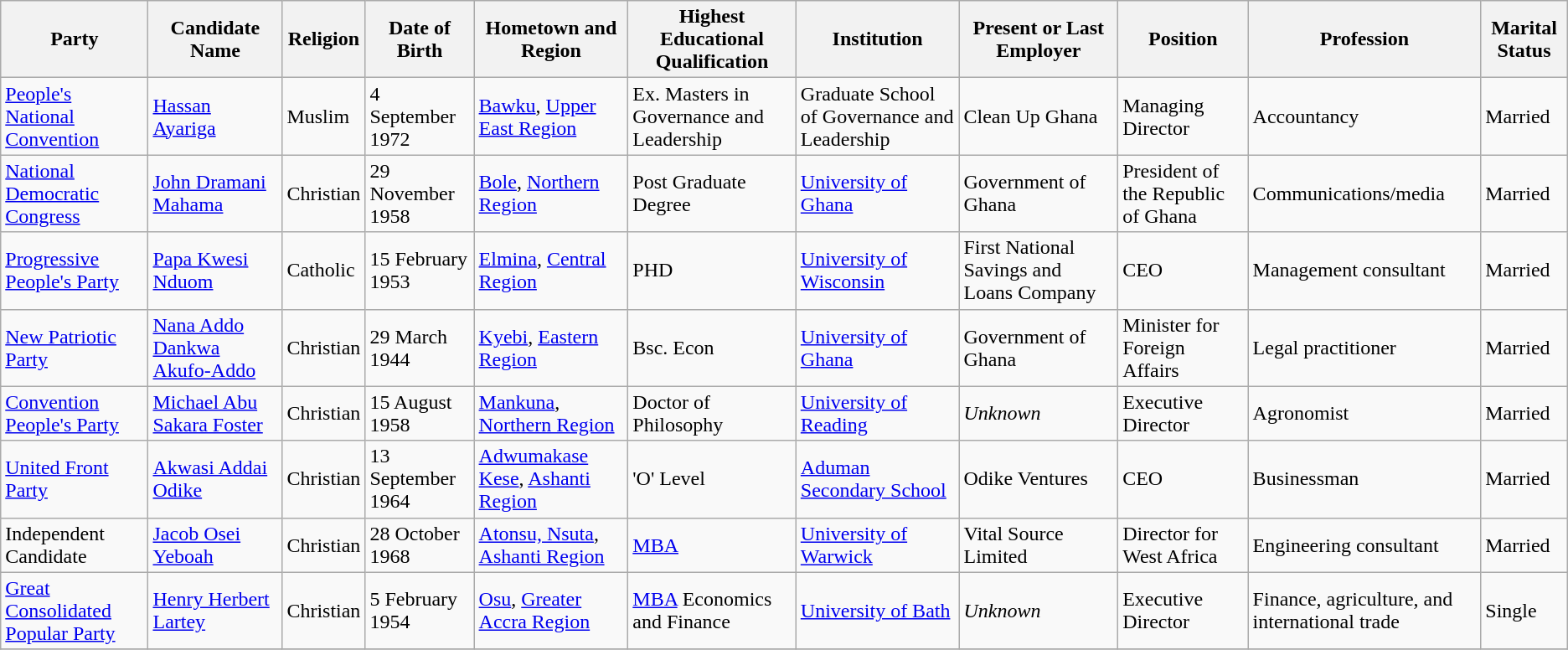<table class="wikitable sortable">
<tr>
<th>Party</th>
<th>Candidate Name</th>
<th>Religion</th>
<th>Date of Birth</th>
<th>Hometown and Region</th>
<th>Highest Educational Qualification</th>
<th>Institution</th>
<th>Present or Last Employer</th>
<th>Position</th>
<th>Profession</th>
<th>Marital Status</th>
</tr>
<tr>
<td><a href='#'>People's National Convention</a></td>
<td><a href='#'>Hassan Ayariga</a></td>
<td>Muslim</td>
<td>4 September 1972</td>
<td><a href='#'>Bawku</a>, <a href='#'>Upper East Region</a></td>
<td>Ex. Masters in Governance and Leadership</td>
<td>Graduate School of Governance and Leadership</td>
<td>Clean Up Ghana</td>
<td>Managing Director</td>
<td>Accountancy</td>
<td>Married</td>
</tr>
<tr>
<td><a href='#'>National Democratic Congress</a></td>
<td><a href='#'>John Dramani Mahama</a></td>
<td>Christian</td>
<td>29 November 1958</td>
<td><a href='#'>Bole</a>, <a href='#'>Northern Region</a></td>
<td>Post Graduate Degree</td>
<td><a href='#'>University of Ghana</a></td>
<td>Government of Ghana</td>
<td>President of the Republic of Ghana</td>
<td>Communications/media</td>
<td>Married</td>
</tr>
<tr>
<td><a href='#'>Progressive People's Party</a></td>
<td><a href='#'>Papa Kwesi Nduom</a></td>
<td>Catholic</td>
<td>15 February 1953</td>
<td><a href='#'>Elmina</a>, <a href='#'>Central Region</a></td>
<td>PHD</td>
<td><a href='#'>University of Wisconsin</a></td>
<td>First National Savings and Loans Company</td>
<td>CEO</td>
<td>Management consultant</td>
<td>Married</td>
</tr>
<tr>
<td><a href='#'>New Patriotic Party</a></td>
<td><a href='#'>Nana Addo Dankwa Akufo-Addo</a></td>
<td>Christian</td>
<td>29 March 1944</td>
<td><a href='#'>Kyebi</a>, <a href='#'>Eastern Region</a></td>
<td>Bsc. Econ</td>
<td><a href='#'>University of Ghana</a></td>
<td>Government of Ghana</td>
<td>Minister for Foreign Affairs</td>
<td>Legal practitioner</td>
<td>Married</td>
</tr>
<tr>
<td><a href='#'>Convention People's Party</a></td>
<td><a href='#'>Michael Abu Sakara Foster</a></td>
<td>Christian</td>
<td>15 August 1958</td>
<td><a href='#'>Mankuna</a>, <a href='#'>Northern Region</a></td>
<td>Doctor of Philosophy</td>
<td><a href='#'>University of Reading</a></td>
<td><em>Unknown</em></td>
<td>Executive Director</td>
<td>Agronomist</td>
<td>Married</td>
</tr>
<tr>
<td><a href='#'>United Front Party</a></td>
<td><a href='#'>Akwasi Addai Odike</a></td>
<td>Christian</td>
<td>13 September 1964</td>
<td><a href='#'>Adwumakase Kese</a>, <a href='#'>Ashanti Region</a></td>
<td>'O' Level</td>
<td><a href='#'>Aduman Secondary School</a></td>
<td>Odike Ventures</td>
<td>CEO</td>
<td>Businessman</td>
<td>Married</td>
</tr>
<tr>
<td>Independent Candidate</td>
<td><a href='#'>Jacob Osei Yeboah</a></td>
<td>Christian</td>
<td>28 October 1968</td>
<td><a href='#'>Atonsu, Nsuta</a>, <a href='#'>Ashanti Region</a></td>
<td><a href='#'>MBA</a></td>
<td><a href='#'>University of Warwick</a></td>
<td>Vital Source Limited</td>
<td>Director for West Africa</td>
<td>Engineering consultant</td>
<td>Married</td>
</tr>
<tr>
<td><a href='#'>Great Consolidated Popular Party</a></td>
<td><a href='#'>Henry Herbert Lartey</a></td>
<td>Christian</td>
<td>5 February 1954</td>
<td><a href='#'>Osu</a>, <a href='#'>Greater Accra Region</a></td>
<td><a href='#'>MBA</a> Economics and Finance</td>
<td><a href='#'>University of Bath</a></td>
<td><em>Unknown</em></td>
<td>Executive Director</td>
<td>Finance, agriculture, and international trade</td>
<td>Single</td>
</tr>
<tr>
</tr>
</table>
